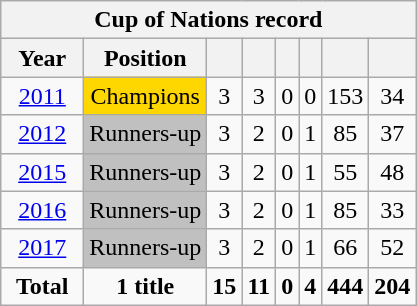<table class="wikitable" style="text-align: center;">
<tr>
<th colspan=8>Cup of Nations record</th>
</tr>
<tr>
<th width=20%>Year</th>
<th>Position</th>
<th></th>
<th></th>
<th></th>
<th></th>
<th></th>
<th></th>
</tr>
<tr>
<td> <a href='#'>2011</a></td>
<td bgcolor=Gold>Champions</td>
<td>3</td>
<td>3</td>
<td>0</td>
<td>0</td>
<td>153</td>
<td>34</td>
</tr>
<tr>
<td> <a href='#'>2012</a></td>
<td bgcolor=Silver>Runners-up</td>
<td>3</td>
<td>2</td>
<td>0</td>
<td>1</td>
<td>85</td>
<td>37</td>
</tr>
<tr>
<td> <a href='#'>2015</a></td>
<td bgcolor=Silver>Runners-up</td>
<td>3</td>
<td>2</td>
<td>0</td>
<td>1</td>
<td>55</td>
<td>48</td>
</tr>
<tr>
<td> <a href='#'>2016</a></td>
<td bgcolor=Silver>Runners-up</td>
<td>3</td>
<td>2</td>
<td>0</td>
<td>1</td>
<td>85</td>
<td>33</td>
</tr>
<tr>
<td> <a href='#'>2017</a></td>
<td bgcolor=Silver>Runners-up</td>
<td>3</td>
<td>2</td>
<td>0</td>
<td>1</td>
<td>66</td>
<td>52</td>
</tr>
<tr>
<td><strong>Total</strong></td>
<td><strong>1 title</strong></td>
<td><strong>15</strong></td>
<td><strong>11</strong></td>
<td><strong>0</strong></td>
<td><strong>4</strong></td>
<td><strong>444</strong></td>
<td><strong>204</strong></td>
</tr>
</table>
